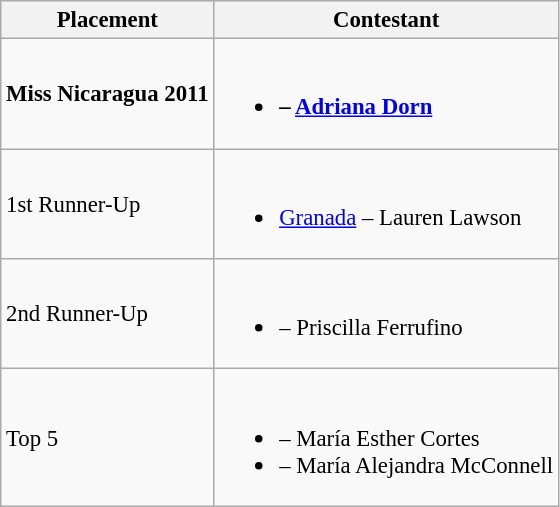<table class="wikitable sortable" style="font-size: 95%;">
<tr>
<th>Placement</th>
<th>Contestant</th>
</tr>
<tr>
<td><strong>Miss Nicaragua 2011</strong></td>
<td><br><ul><li><strong> – <a href='#'>Adriana Dorn</a></strong></li></ul></td>
</tr>
<tr>
<td>1st Runner-Up</td>
<td><br><ul><li> <a href='#'>Granada</a> – Lauren Lawson</li></ul></td>
</tr>
<tr>
<td>2nd Runner-Up</td>
<td><br><ul><li> – Priscilla Ferrufino</li></ul></td>
</tr>
<tr>
<td>Top 5</td>
<td><br><ul><li> – María Esther Cortes</li><li> – María Alejandra McConnell</li></ul></td>
</tr>
</table>
